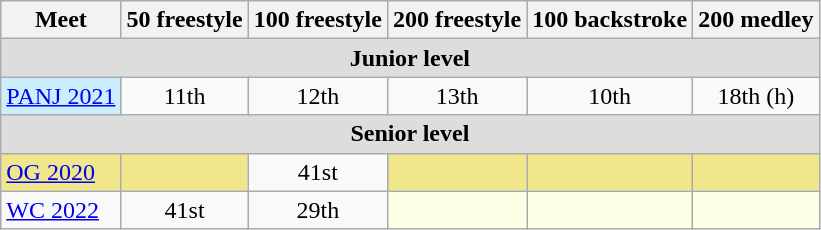<table class="sortable wikitable">
<tr>
<th>Meet</th>
<th class="unsortable">50 freestyle</th>
<th class="unsortable">100 freestyle</th>
<th class="unsortable">200 freestyle</th>
<th class="unsortable">100 backstroke</th>
<th class="unsortable">200 medley</th>
</tr>
<tr bgcolor="#DDDDDD">
<td colspan="6" align="center"><strong>Junior level</strong></td>
</tr>
<tr>
<td style="background:#cceeff"><a href='#'>PANJ 2021</a></td>
<td align="center">11th</td>
<td align="center">12th</td>
<td align="center">13th</td>
<td align="center">10th</td>
<td align="center">18th (h)</td>
</tr>
<tr bgcolor="#DDDDDD">
<td colspan="6" align="center"><strong>Senior level</strong></td>
</tr>
<tr>
<td style="background:#f0e68c"><a href='#'>OG 2020</a></td>
<td style="background:#f0e68c"></td>
<td align="center">41st</td>
<td style="background:#f0e68c"></td>
<td style="background:#f0e68c"></td>
<td style="background:#f0e68c"></td>
</tr>
<tr>
<td><a href='#'>WC 2022</a></td>
<td align="center">41st</td>
<td align="center">29th</td>
<td style="background:#fdffe7"></td>
<td style="background:#fdffe7"></td>
<td style="background:#fdffe7"></td>
</tr>
</table>
